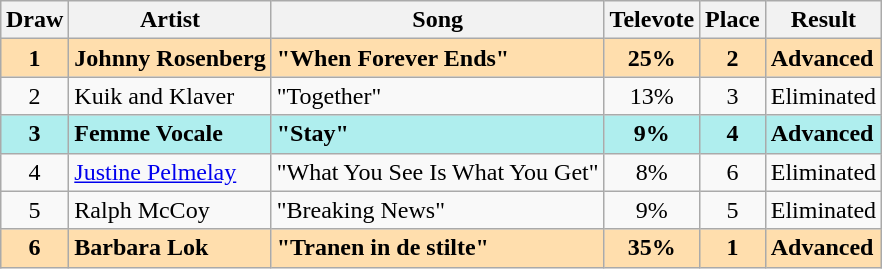<table class="sortable wikitable" style="margin: 1em auto 1em auto; text-align:center;">
<tr>
<th>Draw</th>
<th>Artist</th>
<th>Song</th>
<th>Televote</th>
<th>Place</th>
<th>Result</th>
</tr>
<tr style="font-weight:bold; background:navajowhite;">
<td>1</td>
<td align="left">Johnny Rosenberg</td>
<td align="left">"When Forever Ends"</td>
<td>25%</td>
<td>2</td>
<td align="left">Advanced</td>
</tr>
<tr>
<td>2</td>
<td align="left">Kuik and Klaver</td>
<td align="left">"Together"</td>
<td>13%</td>
<td>3</td>
<td align="left">Eliminated</td>
</tr>
<tr style="font-weight:bold; background:paleturquoise;">
<td>3</td>
<td align="left">Femme Vocale</td>
<td align="left">"Stay"</td>
<td>9%</td>
<td>4</td>
<td align="left">Advanced</td>
</tr>
<tr>
<td>4</td>
<td align="left"><a href='#'>Justine Pelmelay</a></td>
<td align="left">"What You See Is What You Get"</td>
<td>8%</td>
<td>6</td>
<td align="left">Eliminated</td>
</tr>
<tr>
<td>5</td>
<td align="left">Ralph McCoy</td>
<td align="left">"Breaking News"</td>
<td>9%</td>
<td>5</td>
<td align="left">Eliminated</td>
</tr>
<tr style="font-weight:bold; background:navajowhite;">
<td>6</td>
<td align="left">Barbara Lok</td>
<td align="left">"Tranen in de stilte"</td>
<td>35%</td>
<td>1</td>
<td align="left">Advanced</td>
</tr>
</table>
